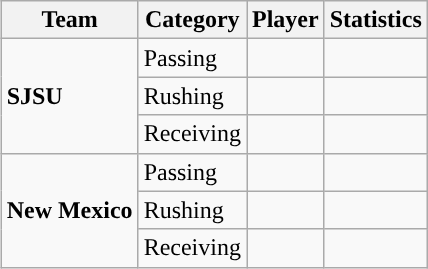<table class="wikitable" style="float: right;">
<tr>
<th>Team</th>
<th>Category</th>
<th>Player</th>
<th>Statistics</th>
</tr>
<tr>
<td rowspan=3><strong>SJSU</strong></td>
<td>Passing</td>
<td></td>
<td></td>
</tr>
<tr>
<td>Rushing</td>
<td></td>
<td></td>
</tr>
<tr>
<td>Receiving</td>
<td></td>
<td></td>
</tr>
<tr>
<td rowspan=3><strong>New Mexico</strong></td>
<td>Passing</td>
<td></td>
<td></td>
</tr>
<tr>
<td>Rushing</td>
<td></td>
<td></td>
</tr>
<tr>
<td>Receiving</td>
<td></td>
<td></td>
</tr>
</table>
